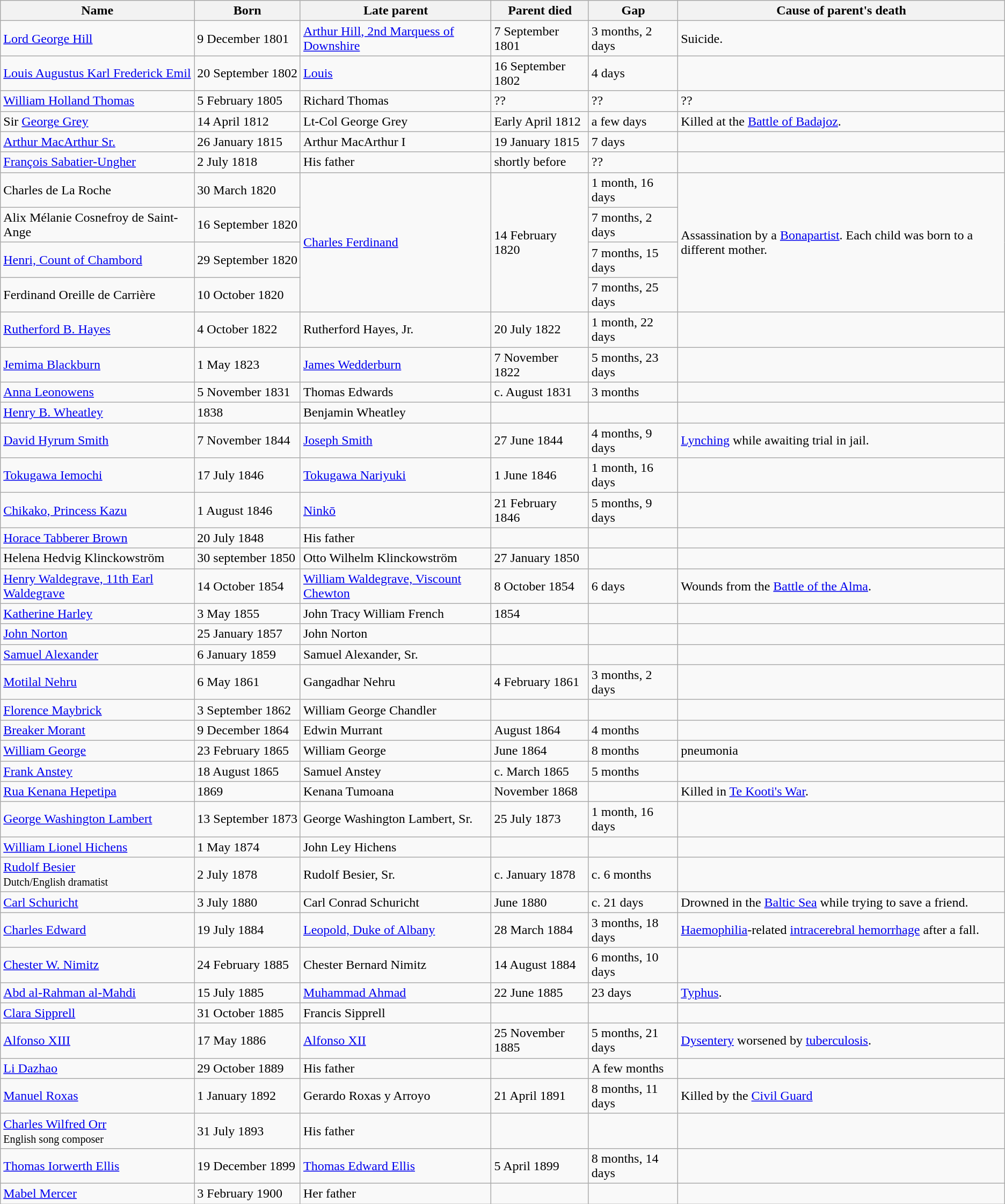<table class="wikitable sortable">
<tr>
<th>Name</th>
<th>Born</th>
<th>Late parent</th>
<th>Parent died</th>
<th>Gap</th>
<th>Cause of parent's death</th>
</tr>
<tr>
<td><a href='#'>Lord George Hill</a><br></td>
<td>9 December 1801</td>
<td><a href='#'>Arthur Hill, 2nd Marquess of Downshire</a></td>
<td>7 September 1801</td>
<td>3 months, 2 days</td>
<td>Suicide.</td>
</tr>
<tr>
<td><a href='#'>Louis Augustus Karl Frederick Emil</a><br></td>
<td>20 September 1802</td>
<td><a href='#'>Louis</a><br></td>
<td>16 September 1802</td>
<td>4 days</td>
<td></td>
</tr>
<tr>
<td><a href='#'>William Holland Thomas</a><br></td>
<td>5 February 1805</td>
<td>Richard Thomas</td>
<td>??</td>
<td>??</td>
<td>??</td>
</tr>
<tr>
<td>Sir <a href='#'>George Grey</a><br></td>
<td>14 April 1812</td>
<td>Lt-Col George Grey</td>
<td>Early April 1812</td>
<td>a few days</td>
<td>Killed at the <a href='#'>Battle of Badajoz</a>.</td>
</tr>
<tr>
<td><a href='#'>Arthur MacArthur Sr.</a><br></td>
<td>26 January 1815</td>
<td>Arthur MacArthur I</td>
<td>19 January 1815</td>
<td>7 days</td>
<td></td>
</tr>
<tr>
<td><a href='#'>François Sabatier-Ungher</a><br></td>
<td>2 July 1818</td>
<td>His father</td>
<td>shortly before</td>
<td>??</td>
<td></td>
</tr>
<tr>
<td>Charles de La Roche</td>
<td>30 March 1820</td>
<td rowspan=4><a href='#'>Charles Ferdinand</a><br></td>
<td rowspan=4>14 February 1820</td>
<td>1 month, 16 days</td>
<td rowspan=4>Assassination by a <a href='#'>Bonapartist</a>. Each child was born to a different mother.</td>
</tr>
<tr>
<td>Alix Mélanie Cosnefroy de Saint-Ange</td>
<td>16 September 1820</td>
<td>7 months, 2 days</td>
</tr>
<tr>
<td><a href='#'>Henri, Count of Chambord</a><br></td>
<td>29 September 1820</td>
<td>7 months, 15 days</td>
</tr>
<tr>
<td>Ferdinand Oreille de Carrière</td>
<td>10 October 1820</td>
<td>7 months, 25 days</td>
</tr>
<tr>
<td><a href='#'>Rutherford B. Hayes</a><br></td>
<td>4 October 1822</td>
<td>Rutherford Hayes, Jr.<br></td>
<td>20 July 1822</td>
<td>1 month, 22 days</td>
<td></td>
</tr>
<tr>
<td><a href='#'>Jemima Blackburn</a><br></td>
<td>1 May 1823</td>
<td><a href='#'>James Wedderburn</a><br></td>
<td>7 November 1822</td>
<td>5 months, 23 days</td>
<td></td>
</tr>
<tr>
<td><a href='#'>Anna Leonowens</a><br></td>
<td>5 November 1831</td>
<td>Thomas Edwards <br></td>
<td>c. August 1831</td>
<td>3 months</td>
<td></td>
</tr>
<tr>
<td><a href='#'>Henry B. Wheatley</a><br></td>
<td>1838</td>
<td>Benjamin Wheatley<br></td>
<td></td>
<td></td>
<td></td>
</tr>
<tr>
<td><a href='#'>David Hyrum Smith</a><br></td>
<td>7 November 1844</td>
<td><a href='#'>Joseph Smith</a><br></td>
<td>27 June 1844</td>
<td>4 months, 9 days</td>
<td><a href='#'>Lynching</a> while awaiting trial in jail.</td>
</tr>
<tr>
<td><a href='#'>Tokugawa Iemochi</a><br></td>
<td>17 July 1846</td>
<td><a href='#'>Tokugawa Nariyuki</a><br></td>
<td>1 June 1846</td>
<td>1 month, 16 days</td>
<td></td>
</tr>
<tr>
<td><a href='#'>Chikako, Princess Kazu</a><br></td>
<td>1 August 1846</td>
<td><a href='#'>Ninkō</a><br></td>
<td>21 February 1846</td>
<td>5 months, 9 days</td>
<td></td>
</tr>
<tr>
<td><a href='#'>Horace Tabberer Brown</a><br></td>
<td>20 July 1848</td>
<td>His father</td>
<td></td>
<td></td>
<td></td>
</tr>
<tr>
<td>Helena Hedvig Klinckowström</td>
<td>30 september 1850</td>
<td>Otto Wilhelm Klinckowström</td>
<td>27 January 1850</td>
<td></td>
<td></td>
</tr>
<tr>
<td><a href='#'>Henry Waldegrave, 11th Earl Waldegrave</a><br></td>
<td>14 October 1854</td>
<td><a href='#'>William Waldegrave, Viscount Chewton</a></td>
<td>8 October 1854</td>
<td>6 days</td>
<td>Wounds from the <a href='#'>Battle of the Alma</a>.</td>
</tr>
<tr>
<td><a href='#'>Katherine Harley</a><br></td>
<td>3 May 1855</td>
<td>John Tracy William French<br></td>
<td>1854</td>
<td></td>
<td></td>
</tr>
<tr>
<td><a href='#'>John Norton</a><br></td>
<td>25 January 1857</td>
<td>John Norton<br></td>
<td></td>
<td></td>
</tr>
<tr>
<td><a href='#'>Samuel Alexander</a><br></td>
<td>6 January 1859</td>
<td>Samuel Alexander, Sr.<br></td>
<td></td>
<td></td>
<td></td>
</tr>
<tr>
<td><a href='#'>Motilal Nehru</a><br></td>
<td>6 May 1861</td>
<td>Gangadhar Nehru<br></td>
<td>4 February 1861</td>
<td>3 months, 2 days</td>
<td></td>
</tr>
<tr>
<td><a href='#'>Florence Maybrick</a><br></td>
<td>3 September 1862</td>
<td>William George Chandler<br></td>
<td></td>
<td></td>
<td></td>
</tr>
<tr>
<td><a href='#'>Breaker Morant</a><br></td>
<td>9 December 1864</td>
<td>Edwin Murrant<br></td>
<td>August 1864</td>
<td>4 months</td>
<td></td>
</tr>
<tr>
<td><a href='#'>William George</a><br></td>
<td>23 February 1865</td>
<td>William George<br></td>
<td>June 1864</td>
<td>8 months</td>
<td>pneumonia</td>
</tr>
<tr>
<td><a href='#'>Frank Anstey</a><br></td>
<td>18 August 1865</td>
<td>Samuel Anstey<br></td>
<td>c. March 1865</td>
<td>5 months</td>
<td></td>
</tr>
<tr>
<td><a href='#'>Rua Kenana Hepetipa</a><br></td>
<td>1869</td>
<td>Kenana Tumoana</td>
<td>November 1868</td>
<td></td>
<td>Killed in <a href='#'>Te Kooti's War</a>.</td>
</tr>
<tr>
<td><a href='#'>George Washington Lambert</a><br></td>
<td>13 September 1873</td>
<td>George Washington Lambert, Sr.</td>
<td>25 July 1873</td>
<td>1 month, 16 days</td>
<td></td>
</tr>
<tr>
<td><a href='#'>William Lionel Hichens</a><br></td>
<td>1 May 1874</td>
<td>John Ley Hichens<br></td>
<td></td>
<td></td>
<td></td>
</tr>
<tr>
<td><a href='#'>Rudolf Besier</a><br><small>Dutch/English dramatist</small></td>
<td>2 July 1878</td>
<td>Rudolf Besier, Sr.</td>
<td>c. January 1878</td>
<td>c. 6 months</td>
<td></td>
</tr>
<tr>
<td><a href='#'>Carl Schuricht</a><br></td>
<td>3 July 1880</td>
<td>Carl Conrad Schuricht</td>
<td>June 1880</td>
<td>c. 21 days</td>
<td>Drowned in the <a href='#'>Baltic Sea</a> while trying to save a friend.</td>
</tr>
<tr>
<td><a href='#'>Charles Edward</a><br></td>
<td>19 July 1884</td>
<td><a href='#'>Leopold, Duke of Albany</a><br></td>
<td>28 March 1884</td>
<td>3 months, 18 days</td>
<td><a href='#'>Haemophilia</a>-related <a href='#'>intracerebral hemorrhage</a> after a fall.</td>
</tr>
<tr>
<td><a href='#'>Chester W. Nimitz</a><br></td>
<td>24 February 1885</td>
<td>Chester Bernard Nimitz</td>
<td>14 August 1884</td>
<td>6 months, 10 days</td>
<td></td>
</tr>
<tr>
<td><a href='#'>Abd al-Rahman al-Mahdi</a><br></td>
<td>15 July 1885</td>
<td><a href='#'>Muhammad Ahmad</a><br></td>
<td>22 June 1885</td>
<td>23 days</td>
<td><a href='#'>Typhus</a>.</td>
</tr>
<tr>
<td><a href='#'>Clara Sipprell</a><br></td>
<td>31 October 1885</td>
<td>Francis Sipprell</td>
<td></td>
<td></td>
<td></td>
</tr>
<tr>
<td><a href='#'>Alfonso XIII</a><br></td>
<td>17 May 1886</td>
<td><a href='#'>Alfonso XII</a><br></td>
<td>25 November 1885</td>
<td>5 months, 21 days</td>
<td><a href='#'>Dysentery</a> worsened by <a href='#'>tuberculosis</a>.</td>
</tr>
<tr>
<td><a href='#'>Li Dazhao</a><br></td>
<td>29 October 1889</td>
<td>His father</td>
<td></td>
<td>A few months</td>
<td></td>
</tr>
<tr>
<td><a href='#'>Manuel Roxas</a><br></td>
<td>1 January 1892</td>
<td>Gerardo Roxas y Arroyo</td>
<td>21 April 1891</td>
<td>8 months, 11 days</td>
<td>Killed by the <a href='#'>Civil Guard</a></td>
</tr>
<tr>
<td><a href='#'>Charles Wilfred Orr</a> <br><small> English song composer</small></td>
<td>31 July 1893</td>
<td>His father</td>
<td></td>
<td></td>
<td></td>
</tr>
<tr>
<td><a href='#'>Thomas Iorwerth Ellis</a><br></td>
<td>19 December 1899</td>
<td><a href='#'>Thomas Edward Ellis</a><br></td>
<td>5 April 1899</td>
<td>8 months, 14 days</td>
<td></td>
</tr>
<tr>
<td><a href='#'>Mabel Mercer</a><br></td>
<td>3 February 1900</td>
<td>Her father</td>
<td></td>
<td></td>
<td></td>
</tr>
</table>
